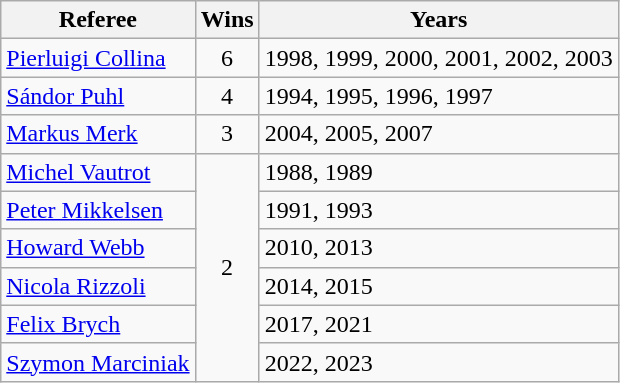<table class="wikitable sortable">
<tr>
<th>Referee</th>
<th>Wins</th>
<th>Years</th>
</tr>
<tr>
<td> <a href='#'>Pierluigi Collina</a></td>
<td align="center">6</td>
<td>1998, 1999, 2000, 2001, 2002, 2003</td>
</tr>
<tr>
<td> <a href='#'>Sándor Puhl</a></td>
<td align="center">4</td>
<td>1994, 1995, 1996, 1997</td>
</tr>
<tr>
<td> <a href='#'>Markus Merk</a></td>
<td align="center">3</td>
<td>2004, 2005, 2007</td>
</tr>
<tr>
<td> <a href='#'>Michel Vautrot</a></td>
<td rowspan="6" align="center">2</td>
<td>1988, 1989</td>
</tr>
<tr>
<td> <a href='#'>Peter Mikkelsen</a></td>
<td>1991, 1993</td>
</tr>
<tr>
<td> <a href='#'>Howard Webb</a></td>
<td>2010, 2013</td>
</tr>
<tr>
<td> <a href='#'>Nicola Rizzoli</a></td>
<td>2014, 2015</td>
</tr>
<tr>
<td> <a href='#'>Felix Brych</a></td>
<td>2017, 2021</td>
</tr>
<tr>
<td> <a href='#'>Szymon Marciniak</a></td>
<td>2022, 2023</td>
</tr>
</table>
